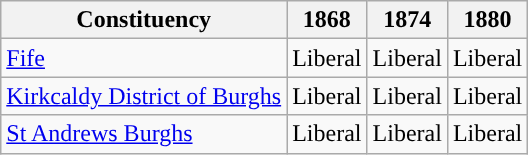<table class="wikitable">
<tr>
<th>Constituency</th>
<th>1868</th>
<th>1874</th>
<th>1880</th>
</tr>
<tr>
<td><a href='#'>Fife</a></td>
<td>Liberal</td>
<td>Liberal</td>
<td>Liberal</td>
</tr>
<tr>
<td><a href='#'>Kirkcaldy District of Burghs</a></td>
<td>Liberal</td>
<td>Liberal</td>
<td>Liberal</td>
</tr>
<tr>
<td><a href='#'>St Andrews Burghs</a></td>
<td>Liberal</td>
<td>Liberal</td>
<td>Liberal</td>
</tr>
</table>
